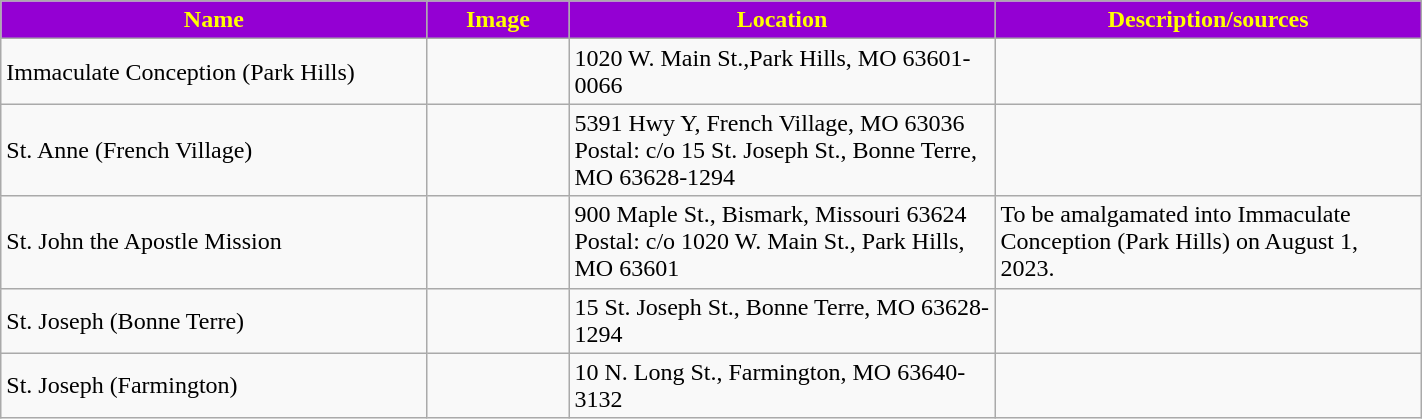<table class="wikitable sortable mw-collapsible mw-collapsed" style="width:75%">
<tr>
<th style="background:darkviolet; color:yellow;" width="30%"><strong>Name</strong></th>
<th style="background:darkviolet; color:yellow;" width="10%"><strong>Image</strong></th>
<th style="background:darkviolet; color:yellow;" width="30%"><strong>Location</strong></th>
<th style="background:darkviolet; color:yellow;" width="30%"><strong>Description/sources</strong></th>
</tr>
<tr>
<td>Immaculate Conception (Park Hills)</td>
<td></td>
<td>1020 W. Main St.,Park Hills, MO 63601-0066</td>
<td></td>
</tr>
<tr>
<td>St. Anne (French Village)</td>
<td></td>
<td>5391 Hwy Y, French Village, MO 63036<br>Postal: c/o 15 St. Joseph St., Bonne Terre, MO 63628-1294</td>
<td></td>
</tr>
<tr>
<td>St. John the Apostle Mission</td>
<td></td>
<td>900 Maple St., Bismark, Missouri 63624<br>Postal: c/o 1020 W. Main St., Park Hills, MO 63601</td>
<td>To be amalgamated into Immaculate Conception (Park Hills) on August 1, 2023.</td>
</tr>
<tr>
<td>St. Joseph (Bonne Terre)</td>
<td></td>
<td>15 St. Joseph St., Bonne Terre, MO 63628-1294</td>
<td></td>
</tr>
<tr>
<td>St. Joseph (Farmington)</td>
<td></td>
<td>10 N. Long St., Farmington, MO 63640-3132</td>
<td></td>
</tr>
</table>
